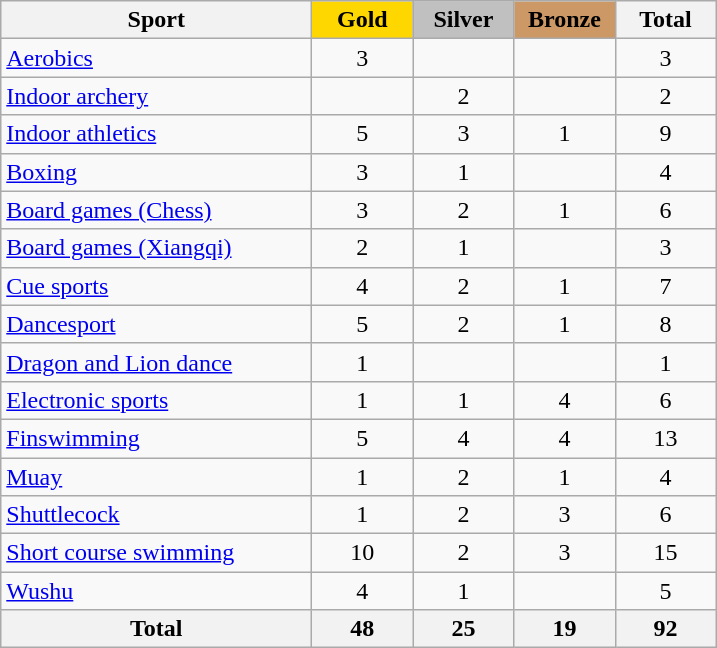<table class="wikitable" style="text-align:center;">
<tr>
<th width=200>Sport</th>
<td style="background:gold; width:60px;"><strong>Gold</strong></td>
<td style="background:silver; width:60px;"><strong>Silver</strong></td>
<td style="background:#c96; width:60px;"><strong>Bronze</strong></td>
<th width=60>Total</th>
</tr>
<tr>
<td align=left><a href='#'>Aerobics</a></td>
<td>3</td>
<td></td>
<td></td>
<td>3</td>
</tr>
<tr>
<td align=left><a href='#'>Indoor archery</a></td>
<td></td>
<td>2</td>
<td></td>
<td>2</td>
</tr>
<tr>
<td align=left><a href='#'>Indoor athletics</a></td>
<td>5</td>
<td>3</td>
<td>1</td>
<td>9</td>
</tr>
<tr>
<td align=left><a href='#'>Boxing</a></td>
<td>3</td>
<td>1</td>
<td></td>
<td>4</td>
</tr>
<tr>
<td align=left><a href='#'>Board games (Chess)</a></td>
<td>3</td>
<td>2</td>
<td>1</td>
<td>6</td>
</tr>
<tr>
<td align=left><a href='#'>Board games (Xiangqi)</a></td>
<td>2</td>
<td>1</td>
<td></td>
<td>3</td>
</tr>
<tr>
<td align=left><a href='#'>Cue sports</a></td>
<td>4</td>
<td>2</td>
<td>1</td>
<td>7</td>
</tr>
<tr>
<td align=left><a href='#'>Dancesport</a></td>
<td>5</td>
<td>2</td>
<td>1</td>
<td>8</td>
</tr>
<tr>
<td align=left><a href='#'>Dragon and Lion dance</a></td>
<td>1</td>
<td></td>
<td></td>
<td>1</td>
</tr>
<tr>
<td align=left><a href='#'>Electronic sports</a></td>
<td>1</td>
<td>1</td>
<td>4</td>
<td>6</td>
</tr>
<tr>
<td align=left><a href='#'>Finswimming</a></td>
<td>5</td>
<td>4</td>
<td>4</td>
<td>13</td>
</tr>
<tr>
<td align=left><a href='#'>Muay</a></td>
<td>1</td>
<td>2</td>
<td>1</td>
<td>4</td>
</tr>
<tr>
<td align=left><a href='#'>Shuttlecock</a></td>
<td>1</td>
<td>2</td>
<td>3</td>
<td>6</td>
</tr>
<tr>
<td align=left><a href='#'>Short course swimming</a></td>
<td>10</td>
<td>2</td>
<td>3</td>
<td>15</td>
</tr>
<tr>
<td align=left><a href='#'>Wushu</a></td>
<td>4</td>
<td>1</td>
<td></td>
<td>5</td>
</tr>
<tr>
<th>Total</th>
<th>48</th>
<th>25</th>
<th>19</th>
<th>92</th>
</tr>
</table>
